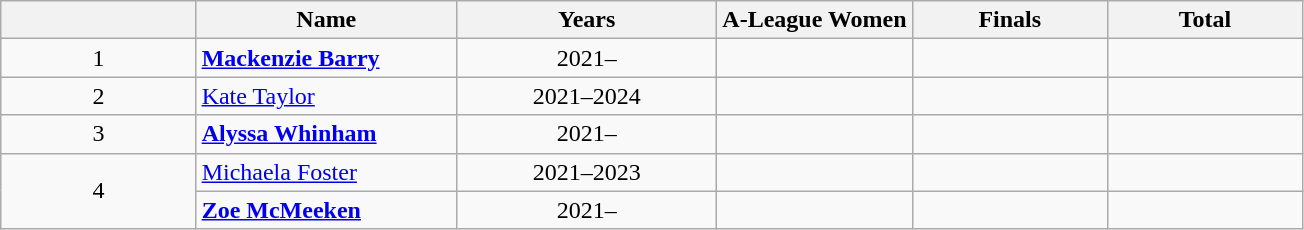<table class="wikitable sortable" style="text-align: center;">
<tr>
<th></th>
<th width=20%>Name</th>
<th width=20%>Years</th>
<th width=15%>A-League Women</th>
<th width=15%>Finals</th>
<th width=15%>Total</th>
</tr>
<tr>
<td>1</td>
<td style="text-align:left;"> <strong><a href='#'>Mackenzie Barry</a></strong></td>
<td>2021–</td>
<td></td>
<td></td>
<td></td>
</tr>
<tr>
<td>2</td>
<td style="text-align:left;"> <a href='#'>Kate Taylor</a></td>
<td>2021–2024</td>
<td></td>
<td></td>
<td></td>
</tr>
<tr>
<td>3</td>
<td style="text-align:left;"> <strong><a href='#'>Alyssa Whinham</a></strong></td>
<td>2021–</td>
<td></td>
<td></td>
<td></td>
</tr>
<tr>
<td rowspan="2">4</td>
<td style="text-align:left;"> <a href='#'>Michaela Foster</a></td>
<td>2021–2023</td>
<td></td>
<td></td>
<td></td>
</tr>
<tr>
<td style="text-align:left;"> <strong><a href='#'>Zoe McMeeken</a></strong></td>
<td>2021–</td>
<td></td>
<td></td>
<td></td>
</tr>
</table>
